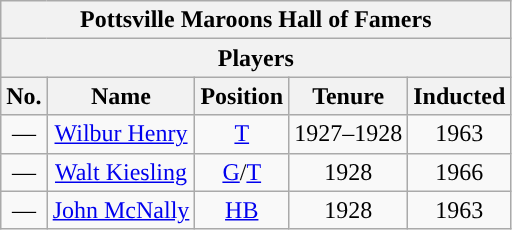<table class="wikitable" style="text-align:center">
<tr>
<th colspan="5">Pottsville Maroons Hall of Famers</th>
</tr>
<tr>
<th colspan="5">Players</th>
</tr>
<tr>
<th>No.</th>
<th>Name</th>
<th>Position</th>
<th>Tenure</th>
<th>Inducted</th>
</tr>
<tr>
<td>—</td>
<td><a href='#'>Wilbur Henry</a></td>
<td><a href='#'>T</a></td>
<td>1927–1928</td>
<td>1963</td>
</tr>
<tr>
<td>—</td>
<td><a href='#'>Walt Kiesling</a></td>
<td><a href='#'>G</a>/<a href='#'>T</a></td>
<td>1928</td>
<td>1966</td>
</tr>
<tr>
<td>—</td>
<td><a href='#'>John McNally</a></td>
<td><a href='#'>HB</a></td>
<td>1928</td>
<td>1963</td>
</tr>
</table>
